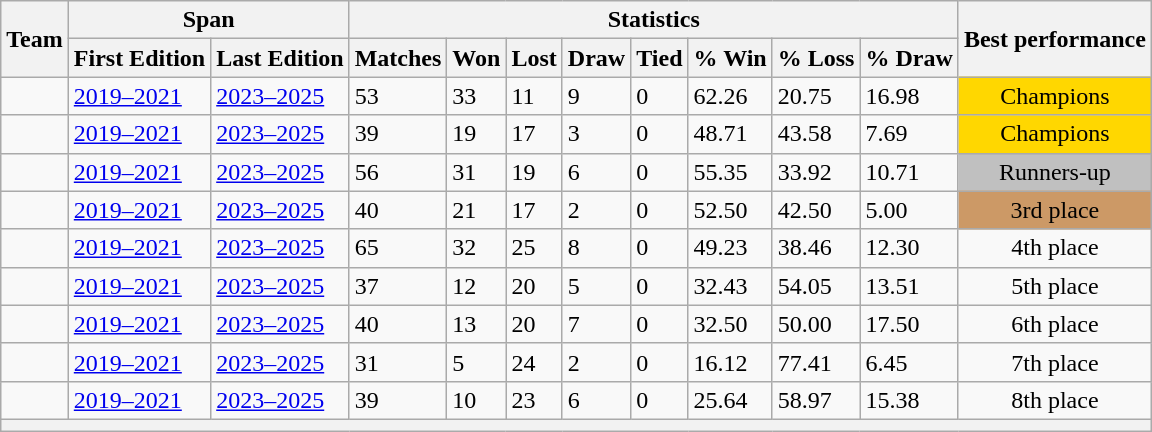<table class="wikitable sortable">
<tr>
<th rowspan="2">Team</th>
<th colspan="2">Span</th>
<th colspan="8">Statistics</th>
<th rowspan="2" style="border-bottom:none">Best performance</th>
</tr>
<tr>
<th>First Edition</th>
<th>Last Edition</th>
<th>Matches</th>
<th>Won</th>
<th>Lost</th>
<th>Draw</th>
<th>Tied</th>
<th>% Win</th>
<th>% Loss</th>
<th>% Draw</th>
</tr>
<tr>
<td style="text-align:left;"></td>
<td><a href='#'>2019–2021</a></td>
<td><a href='#'>2023–2025</a></td>
<td>53</td>
<td>33</td>
<td>11</td>
<td>9</td>
<td>0</td>
<td>62.26</td>
<td>20.75</td>
<td>16.98</td>
<td style="background:gold; text-align:center;">Champions </td>
</tr>
<tr>
<td style="text-align:left;"></td>
<td><a href='#'>2019–2021</a></td>
<td><a href='#'>2023–2025</a></td>
<td>39</td>
<td>19</td>
<td>17</td>
<td>3</td>
<td>0</td>
<td>48.71</td>
<td>43.58</td>
<td>7.69</td>
<td style="background:gold; text-align:center;">Champions </td>
</tr>
<tr>
<td style="text-align:left;"></td>
<td><a href='#'>2019–2021</a></td>
<td><a href='#'>2023–2025</a></td>
<td>56</td>
<td>31</td>
<td>19</td>
<td>6</td>
<td>0</td>
<td>55.35</td>
<td>33.92</td>
<td>10.71</td>
<td style="background:silver; text-align:center;">Runners-up </td>
</tr>
<tr>
<td style="text-align:left;"></td>
<td><a href='#'>2019–2021</a></td>
<td><a href='#'>2023–2025</a></td>
<td>40</td>
<td>21</td>
<td>17</td>
<td>2</td>
<td>0</td>
<td>52.50</td>
<td>42.50</td>
<td>5.00</td>
<td style="background-color: #cc9966; text-align:center;">3rd place </td>
</tr>
<tr>
<td style="text-align:left;"></td>
<td><a href='#'>2019–2021</a></td>
<td><a href='#'>2023–2025</a></td>
<td>65</td>
<td>32</td>
<td>25</td>
<td>8</td>
<td>0</td>
<td>49.23</td>
<td>38.46</td>
<td>12.30</td>
<td style="text-align:center;">4th place </td>
</tr>
<tr>
<td style="text-align:left;"></td>
<td><a href='#'>2019–2021</a></td>
<td><a href='#'>2023–2025</a></td>
<td>37</td>
<td>12</td>
<td>20</td>
<td>5</td>
<td>0</td>
<td>32.43</td>
<td>54.05</td>
<td>13.51</td>
<td style="text-align:center;">5th place </td>
</tr>
<tr>
<td style="text-align:left;"></td>
<td><a href='#'>2019–2021</a></td>
<td><a href='#'>2023–2025</a></td>
<td>40</td>
<td>13</td>
<td>20</td>
<td>7</td>
<td>0</td>
<td>32.50</td>
<td>50.00</td>
<td>17.50</td>
<td style="text-align:center;">6th place </td>
</tr>
<tr>
<td style="text-align:left;"></td>
<td><a href='#'>2019–2021</a></td>
<td><a href='#'>2023–2025</a></td>
<td>31</td>
<td>5</td>
<td>24</td>
<td>2</td>
<td>0</td>
<td>16.12</td>
<td>77.41</td>
<td>6.45</td>
<td style="text-align:center;">7th place </td>
</tr>
<tr>
<td style="text-align:left;"></td>
<td><a href='#'>2019–2021</a></td>
<td><a href='#'>2023–2025</a></td>
<td>39</td>
<td>10</td>
<td>23</td>
<td>6</td>
<td>0</td>
<td>25.64</td>
<td>58.97</td>
<td>15.38</td>
<td style="text-align:center;">8th place </td>
</tr>
<tr>
<th colspan="12"></th>
</tr>
</table>
